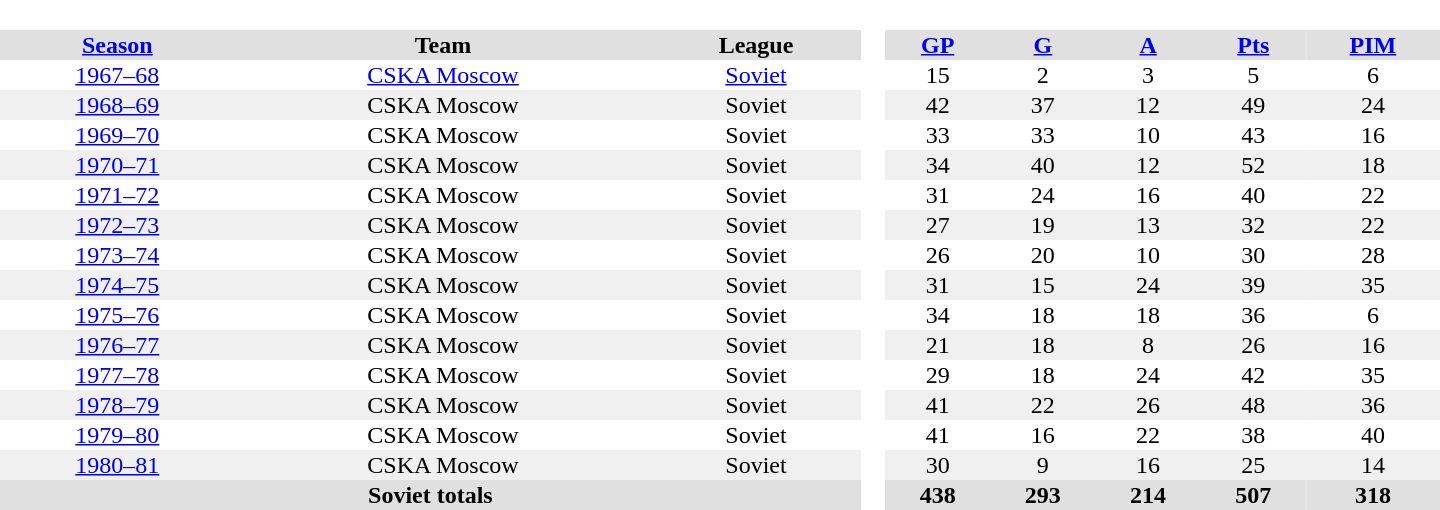<table border="0" cellpadding="1" cellspacing="0" style="text-align:center; width:60em">
<tr bgcolor="#e0e0e0">
<th colspan="3" bgcolor="#ffffff"> </th>
<th rowspan="99" bgcolor="#ffffff"> </th>
</tr>
<tr bgcolor="#e0e0e0">
<th><a href='#'>Season</a></th>
<th>Team</th>
<th>League</th>
<th><a href='#'>GP</a></th>
<th><a href='#'>G</a></th>
<th><a href='#'>A</a></th>
<th><a href='#'>Pts</a></th>
<th><a href='#'>PIM</a></th>
</tr>
<tr>
<td><a href='#'>1967–68</a></td>
<td><a href='#'>CSKA Moscow</a></td>
<td><a href='#'>Soviet</a></td>
<td>15</td>
<td>2</td>
<td>3</td>
<td>5</td>
<td>6</td>
</tr>
<tr bgcolor="#f0f0f0">
<td><a href='#'>1968–69</a></td>
<td>CSKA Moscow</td>
<td>Soviet</td>
<td>42</td>
<td>37</td>
<td>12</td>
<td>49</td>
<td>24</td>
</tr>
<tr>
<td><a href='#'>1969–70</a></td>
<td>CSKA Moscow</td>
<td>Soviet</td>
<td>33</td>
<td>33</td>
<td>10</td>
<td>43</td>
<td>16</td>
</tr>
<tr bgcolor="#f0f0f0">
<td><a href='#'>1970–71</a></td>
<td>CSKA Moscow</td>
<td>Soviet</td>
<td>34</td>
<td>40</td>
<td>12</td>
<td>52</td>
<td>18</td>
</tr>
<tr>
<td><a href='#'>1971–72</a></td>
<td>CSKA Moscow</td>
<td>Soviet</td>
<td>31</td>
<td>24</td>
<td>16</td>
<td>40</td>
<td>22</td>
</tr>
<tr bgcolor="#f0f0f0">
<td><a href='#'>1972–73</a></td>
<td>CSKA Moscow</td>
<td>Soviet</td>
<td>27</td>
<td>19</td>
<td>13</td>
<td>32</td>
<td>22</td>
</tr>
<tr>
<td><a href='#'>1973–74</a></td>
<td>CSKA Moscow</td>
<td>Soviet</td>
<td>26</td>
<td>20</td>
<td>10</td>
<td>30</td>
<td>28</td>
</tr>
<tr bgcolor="#f0f0f0">
<td><a href='#'>1974–75</a></td>
<td>CSKA Moscow</td>
<td>Soviet</td>
<td>31</td>
<td>15</td>
<td>24</td>
<td>39</td>
<td>35</td>
</tr>
<tr>
<td><a href='#'>1975–76</a></td>
<td>CSKA Moscow</td>
<td>Soviet</td>
<td>34</td>
<td>18</td>
<td>18</td>
<td>36</td>
<td>6</td>
</tr>
<tr bgcolor="#f0f0f0">
<td><a href='#'>1976–77</a></td>
<td>CSKA Moscow</td>
<td>Soviet</td>
<td>21</td>
<td>18</td>
<td>8</td>
<td>26</td>
<td>16</td>
</tr>
<tr>
<td><a href='#'>1977–78</a></td>
<td>CSKA Moscow</td>
<td>Soviet</td>
<td>29</td>
<td>18</td>
<td>24</td>
<td>42</td>
<td>35</td>
</tr>
<tr bgcolor="#f0f0f0">
<td><a href='#'>1978–79</a></td>
<td>CSKA Moscow</td>
<td>Soviet</td>
<td>41</td>
<td>22</td>
<td>26</td>
<td>48</td>
<td>36</td>
</tr>
<tr>
<td><a href='#'>1979–80</a></td>
<td>CSKA Moscow</td>
<td>Soviet</td>
<td>41</td>
<td>16</td>
<td>22</td>
<td>38</td>
<td>40</td>
</tr>
<tr bgcolor="#f0f0f0">
<td><a href='#'>1980–81</a></td>
<td>CSKA Moscow</td>
<td>Soviet</td>
<td>30</td>
<td>9</td>
<td>16</td>
<td>25</td>
<td>14</td>
</tr>
<tr bgcolor="#e0e0e0">
<th colspan="3">Soviet totals</th>
<th>438</th>
<th>293</th>
<th>214</th>
<th>507</th>
<th>318</th>
</tr>
</table>
